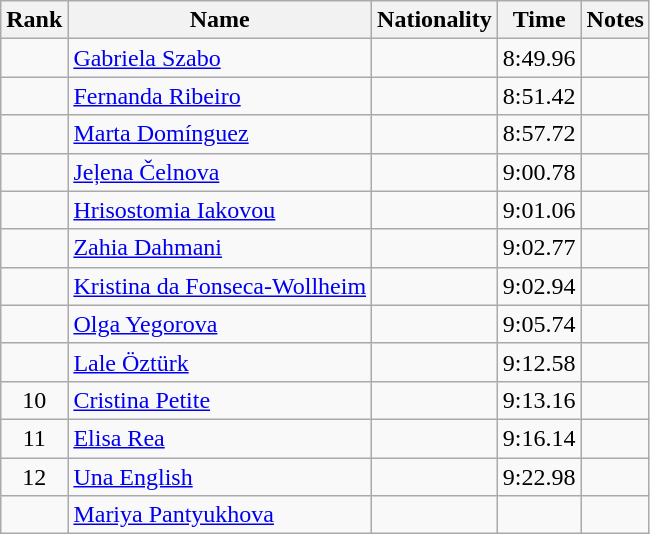<table class="wikitable sortable" style="text-align:center">
<tr>
<th>Rank</th>
<th>Name</th>
<th>Nationality</th>
<th>Time</th>
<th>Notes</th>
</tr>
<tr>
<td></td>
<td align="left"><a href='#'>Gabriela Szabo</a></td>
<td align=left></td>
<td>8:49.96</td>
<td></td>
</tr>
<tr>
<td></td>
<td align="left"><a href='#'>Fernanda Ribeiro</a></td>
<td align=left></td>
<td>8:51.42</td>
<td></td>
</tr>
<tr>
<td></td>
<td align="left"><a href='#'>Marta Domínguez</a></td>
<td align=left></td>
<td>8:57.72</td>
<td></td>
</tr>
<tr>
<td></td>
<td align="left"><a href='#'>Jeļena Čelnova</a></td>
<td align=left></td>
<td>9:00.78</td>
<td></td>
</tr>
<tr>
<td></td>
<td align="left"><a href='#'>Hrisostomia Iakovou</a></td>
<td align=left></td>
<td>9:01.06</td>
<td></td>
</tr>
<tr>
<td></td>
<td align="left"><a href='#'>Zahia Dahmani</a></td>
<td align=left></td>
<td>9:02.77</td>
<td></td>
</tr>
<tr>
<td></td>
<td align="left"><a href='#'>Kristina da Fonseca-Wollheim</a></td>
<td align=left></td>
<td>9:02.94</td>
<td></td>
</tr>
<tr>
<td></td>
<td align="left"><a href='#'>Olga Yegorova</a></td>
<td align=left></td>
<td>9:05.74</td>
<td></td>
</tr>
<tr>
<td></td>
<td align="left"><a href='#'>Lale Öztürk</a></td>
<td align=left></td>
<td>9:12.58</td>
<td></td>
</tr>
<tr>
<td>10</td>
<td align="left"><a href='#'>Cristina Petite</a></td>
<td align=left></td>
<td>9:13.16</td>
<td></td>
</tr>
<tr>
<td>11</td>
<td align="left"><a href='#'>Elisa Rea</a></td>
<td align=left></td>
<td>9:16.14</td>
<td></td>
</tr>
<tr>
<td>12</td>
<td align="left"><a href='#'>Una English</a></td>
<td align=left></td>
<td>9:22.98</td>
<td></td>
</tr>
<tr>
<td></td>
<td align="left"><a href='#'>Mariya Pantyukhova</a></td>
<td align=left></td>
<td></td>
<td></td>
</tr>
</table>
